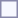<table style="border:1px solid #8888aa; background-color:#f7f8ff; padding:5px; font-size:95%; margin: 0px 12px 12px 0px;">
</table>
